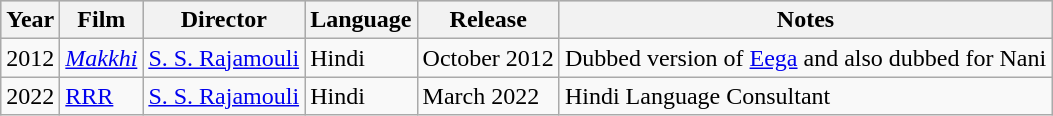<table class="wikitable">
<tr style="background:#ccc; text-align:center;">
<th>Year</th>
<th>Film</th>
<th>Director</th>
<th>Language</th>
<th>Release</th>
<th>Notes</th>
</tr>
<tr>
<td rowspan="1">2012</td>
<td><em><a href='#'>Makkhi</a></em></td>
<td><a href='#'>S. S. Rajamouli</a></td>
<td>Hindi</td>
<td>October 2012</td>
<td>Dubbed version of <a href='#'>Eega</a> and also dubbed for Nani</td>
</tr>
<tr>
<td>2022</td>
<td><a href='#'>RRR</a></td>
<td><a href='#'>S. S. Rajamouli</a></td>
<td>Hindi</td>
<td>March 2022</td>
<td>Hindi Language Consultant</td>
</tr>
</table>
